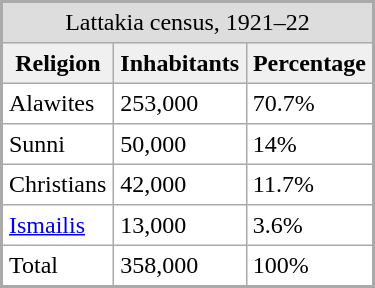<table cellpadding="4" cellspacing="0" width=250 align="center" rules="all" style="margin: 1em; background: #ffffff; border: 2px solid #aaa; font-size: 100%;">
<tr bgcolor=#DDDDDD>
<td colspan=8 align="center">Lattakia census, 1921–22</td>
</tr>
<tr bgcolor=#f0f0f0 align="center">
<th>Religion</th>
<th>Inhabitants</th>
<th>Percentage</th>
</tr>
<tr>
<td>Alawites</td>
<td>253,000</td>
<td>70.7%</td>
</tr>
<tr>
<td>Sunni</td>
<td>50,000</td>
<td>14%</td>
</tr>
<tr>
<td>Christians</td>
<td>42,000</td>
<td>11.7%</td>
</tr>
<tr>
<td><a href='#'>Ismailis</a></td>
<td>13,000</td>
<td>3.6%</td>
</tr>
<tr>
<td>Total</td>
<td>358,000</td>
<td>100%</td>
</tr>
</table>
